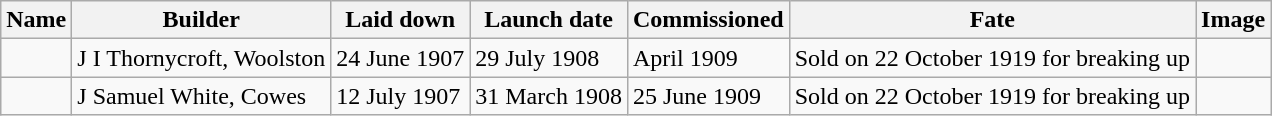<table class="wikitable sortable">
<tr>
<th>Name</th>
<th>Builder</th>
<th>Laid down</th>
<th>Launch date</th>
<th>Commissioned</th>
<th>Fate</th>
<th>Image</th>
</tr>
<tr>
<td></td>
<td>J I Thornycroft, Woolston</td>
<td>24 June 1907</td>
<td>29 July 1908</td>
<td>April 1909</td>
<td>Sold on 22 October 1919 for breaking up</td>
<td></td>
</tr>
<tr>
<td></td>
<td>J Samuel White, Cowes</td>
<td>12 July 1907</td>
<td>31 March 1908</td>
<td>25 June 1909</td>
<td>Sold on 22 October 1919 for breaking up</td>
<td> </td>
</tr>
</table>
